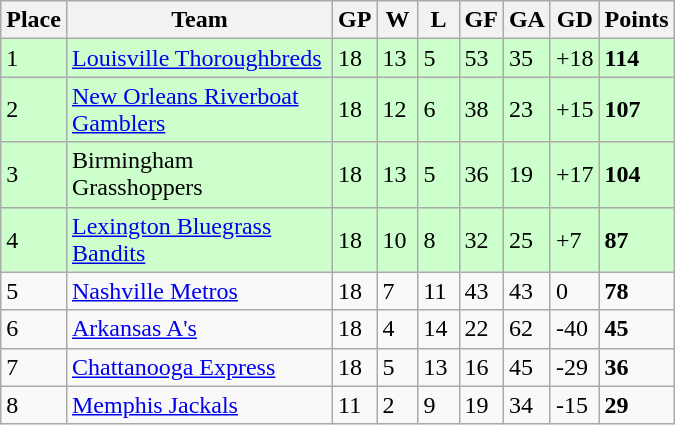<table class="wikitable">
<tr>
<th>Place</th>
<th width="170">Team</th>
<th width="20">GP</th>
<th width="20">W</th>
<th width="20">L</th>
<th width="20">GF</th>
<th width="20">GA</th>
<th width="25">GD</th>
<th>Points</th>
</tr>
<tr bgcolor=#ccffcc>
<td>1</td>
<td><a href='#'>Louisville Thoroughbreds</a></td>
<td>18</td>
<td>13</td>
<td>5</td>
<td>53</td>
<td>35</td>
<td>+18</td>
<td><strong>114</strong></td>
</tr>
<tr bgcolor=#ccffcc>
<td>2</td>
<td><a href='#'>New Orleans Riverboat Gamblers</a></td>
<td>18</td>
<td>12</td>
<td>6</td>
<td>38</td>
<td>23</td>
<td>+15</td>
<td><strong>107</strong></td>
</tr>
<tr bgcolor=#ccffcc>
<td>3</td>
<td>Birmingham Grasshoppers</td>
<td>18</td>
<td>13</td>
<td>5</td>
<td>36</td>
<td>19</td>
<td>+17</td>
<td><strong>104</strong></td>
</tr>
<tr bgcolor=#ccffcc>
<td>4</td>
<td><a href='#'>Lexington Bluegrass Bandits</a></td>
<td>18</td>
<td>10</td>
<td>8</td>
<td>32</td>
<td>25</td>
<td>+7</td>
<td><strong>87</strong></td>
</tr>
<tr>
<td>5</td>
<td><a href='#'>Nashville Metros</a></td>
<td>18</td>
<td>7</td>
<td>11</td>
<td>43</td>
<td>43</td>
<td>0</td>
<td><strong>78</strong></td>
</tr>
<tr>
<td>6</td>
<td><a href='#'>Arkansas A's</a></td>
<td>18</td>
<td>4</td>
<td>14</td>
<td>22</td>
<td>62</td>
<td>-40</td>
<td><strong>45</strong></td>
</tr>
<tr>
<td>7</td>
<td><a href='#'>Chattanooga Express</a></td>
<td>18</td>
<td>5</td>
<td>13</td>
<td>16</td>
<td>45</td>
<td>-29</td>
<td><strong>36</strong></td>
</tr>
<tr>
<td>8</td>
<td><a href='#'>Memphis Jackals</a></td>
<td>11</td>
<td>2</td>
<td>9</td>
<td>19</td>
<td>34</td>
<td>-15</td>
<td><strong>29</strong></td>
</tr>
</table>
